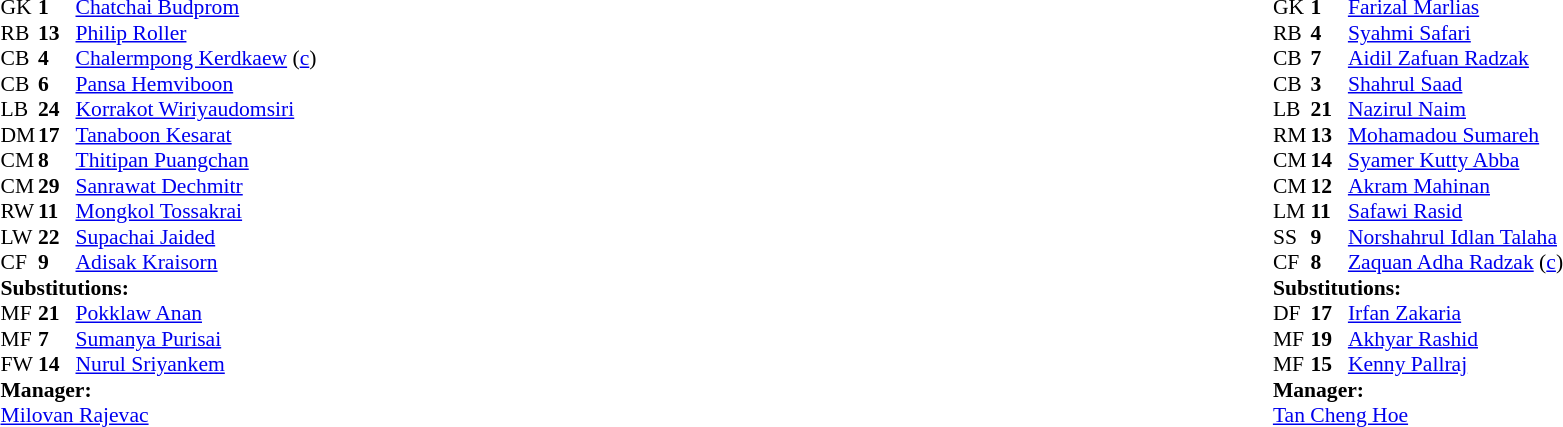<table width="100%">
<tr>
<td valign="top" width="40%"><br><table style="font-size:90%;" cellspacing="0" cellpadding="0">
<tr>
<th width="25"></th>
<th width="25"></th>
</tr>
<tr>
<td>GK</td>
<td><strong>1</strong></td>
<td><a href='#'>Chatchai Budprom</a></td>
</tr>
<tr>
<td>RB</td>
<td><strong>13</strong></td>
<td><a href='#'>Philip Roller</a></td>
<td></td>
<td></td>
</tr>
<tr>
<td>CB</td>
<td><strong>4</strong></td>
<td><a href='#'>Chalermpong Kerdkaew</a> (<a href='#'>c</a>)</td>
</tr>
<tr>
<td>CB</td>
<td><strong>6</strong></td>
<td><a href='#'>Pansa Hemviboon</a></td>
</tr>
<tr>
<td>LB</td>
<td><strong>24</strong></td>
<td><a href='#'>Korrakot Wiriyaudomsiri</a></td>
<td></td>
</tr>
<tr>
<td>DM</td>
<td><strong>17</strong></td>
<td><a href='#'>Tanaboon Kesarat</a></td>
<td></td>
<td></td>
</tr>
<tr>
<td>CM</td>
<td><strong>8</strong></td>
<td><a href='#'>Thitipan Puangchan</a></td>
<td></td>
</tr>
<tr>
<td>CM</td>
<td><strong>29</strong></td>
<td><a href='#'>Sanrawat Dechmitr</a></td>
</tr>
<tr>
<td>RW</td>
<td><strong>11</strong></td>
<td><a href='#'>Mongkol Tossakrai</a></td>
<td></td>
<td></td>
</tr>
<tr>
<td>LW</td>
<td><strong>22</strong></td>
<td><a href='#'>Supachai Jaided</a></td>
</tr>
<tr>
<td>CF</td>
<td><strong>9</strong></td>
<td><a href='#'>Adisak Kraisorn</a></td>
<td></td>
</tr>
<tr>
<td colspan=3><strong>Substitutions:</strong></td>
</tr>
<tr>
<td>MF</td>
<td><strong>21</strong></td>
<td><a href='#'>Pokklaw Anan</a></td>
<td></td>
<td></td>
</tr>
<tr>
<td>MF</td>
<td><strong>7</strong></td>
<td><a href='#'>Sumanya Purisai</a></td>
<td></td>
<td></td>
</tr>
<tr>
<td>FW</td>
<td><strong>14</strong></td>
<td><a href='#'>Nurul Sriyankem</a></td>
<td></td>
<td></td>
</tr>
<tr>
<td colspan=3><strong>Manager:</strong></td>
</tr>
<tr>
<td colspan=4> <a href='#'>Milovan Rajevac</a></td>
</tr>
</table>
</td>
<td valign="top"></td>
<td valign="top" width="50%"><br><table style="font-size:90%;" cellspacing="0" cellpadding="0" align="center">
<tr>
<th width=25></th>
<th width=25></th>
</tr>
<tr>
<td>GK</td>
<td><strong>1</strong></td>
<td><a href='#'>Farizal Marlias</a></td>
</tr>
<tr>
<td>RB</td>
<td><strong>4</strong></td>
<td><a href='#'>Syahmi Safari</a></td>
<td></td>
</tr>
<tr>
<td>CB</td>
<td><strong>7</strong></td>
<td><a href='#'>Aidil Zafuan Radzak</a></td>
<td></td>
<td></td>
</tr>
<tr>
<td>CB</td>
<td><strong>3</strong></td>
<td><a href='#'>Shahrul Saad</a></td>
</tr>
<tr>
<td>LB</td>
<td><strong>21</strong></td>
<td><a href='#'>Nazirul Naim</a></td>
</tr>
<tr>
<td>RM</td>
<td><strong>13</strong></td>
<td><a href='#'>Mohamadou Sumareh</a></td>
</tr>
<tr>
<td>CM</td>
<td><strong>14</strong></td>
<td><a href='#'>Syamer Kutty Abba</a></td>
</tr>
<tr>
<td>CM</td>
<td><strong>12</strong></td>
<td><a href='#'>Akram Mahinan</a></td>
</tr>
<tr>
<td>LM</td>
<td><strong>11</strong></td>
<td><a href='#'>Safawi Rasid</a></td>
<td></td>
<td></td>
</tr>
<tr>
<td>SS</td>
<td><strong>9</strong></td>
<td><a href='#'>Norshahrul Idlan Talaha</a></td>
<td></td>
<td></td>
</tr>
<tr>
<td>CF</td>
<td><strong>8</strong></td>
<td><a href='#'>Zaquan Adha Radzak</a> (<a href='#'>c</a>)</td>
</tr>
<tr>
<td colspan=3><strong>Substitutions:</strong></td>
</tr>
<tr>
<td>DF</td>
<td><strong>17</strong></td>
<td><a href='#'>Irfan Zakaria</a></td>
<td></td>
<td></td>
</tr>
<tr>
<td>MF</td>
<td><strong>19</strong></td>
<td><a href='#'>Akhyar Rashid</a></td>
<td></td>
<td></td>
</tr>
<tr>
<td>MF</td>
<td><strong>15</strong></td>
<td><a href='#'>Kenny Pallraj</a></td>
<td></td>
<td></td>
</tr>
<tr>
<td colspan=3><strong>Manager:</strong></td>
</tr>
<tr>
<td colspan=4><a href='#'>Tan Cheng Hoe</a></td>
</tr>
</table>
</td>
</tr>
</table>
